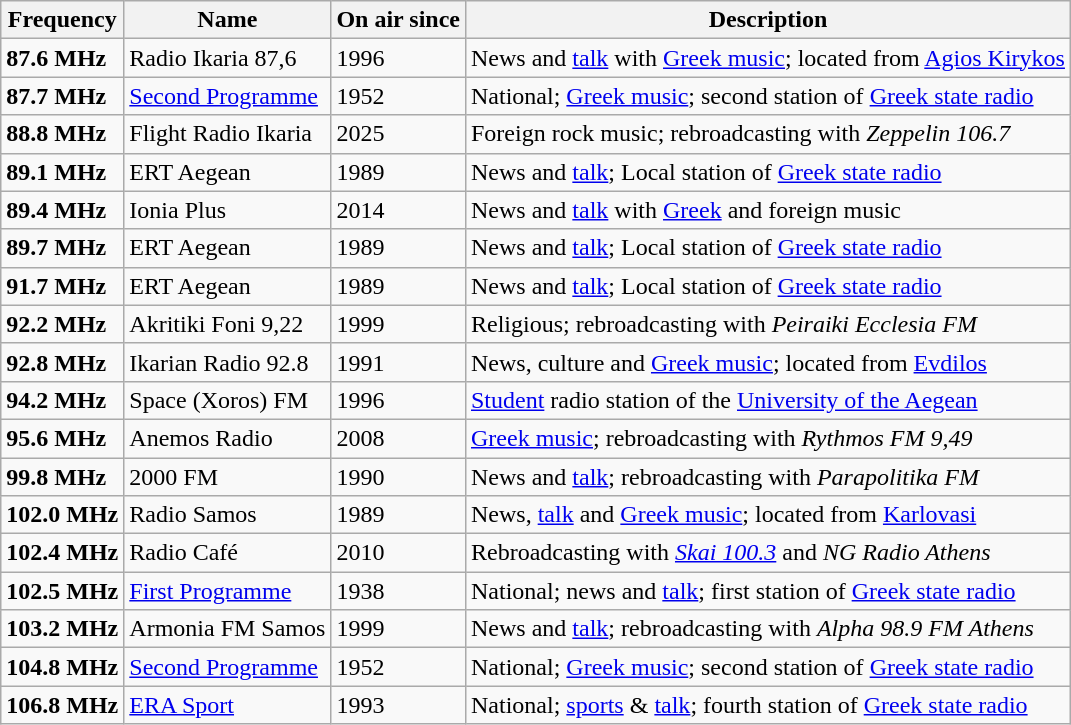<table class="wikitable">
<tr>
<th>Frequency</th>
<th>Name</th>
<th>On air since</th>
<th>Description</th>
</tr>
<tr>
<td><strong>87.6 MHz</strong></td>
<td>Radio Ikaria 87,6</td>
<td>1996</td>
<td>News and <a href='#'>talk</a> with <a href='#'>Greek music</a>; located from <a href='#'>Agios Kirykos</a></td>
</tr>
<tr>
<td><strong>87.7 MHz</strong></td>
<td><a href='#'>Second Programme</a></td>
<td>1952</td>
<td>National; <a href='#'>Greek music</a>; second station of <a href='#'>Greek state radio</a></td>
</tr>
<tr>
<td><strong>88.8 MHz</strong></td>
<td>Flight Radio Ikaria</td>
<td>2025</td>
<td>Foreign rock music; rebroadcasting with <em>Zeppelin 106.7</em></td>
</tr>
<tr>
<td><strong>89.1 MHz</strong></td>
<td>ERT Aegean</td>
<td>1989</td>
<td>News and <a href='#'>talk</a>; Local station of <a href='#'>Greek state radio</a></td>
</tr>
<tr>
<td><strong>89.4 MHz</strong></td>
<td>Ionia Plus</td>
<td>2014</td>
<td>News and <a href='#'>talk</a> with <a href='#'>Greek</a> and foreign music</td>
</tr>
<tr>
<td><strong>89.7 MHz</strong></td>
<td>ERT Aegean</td>
<td>1989</td>
<td>News and <a href='#'>talk</a>; Local station of <a href='#'>Greek state radio</a></td>
</tr>
<tr>
<td><strong>91.7 MHz</strong></td>
<td>ERT Aegean</td>
<td>1989</td>
<td>News and <a href='#'>talk</a>; Local station of <a href='#'>Greek state radio</a></td>
</tr>
<tr>
<td><strong>92.2 MHz</strong></td>
<td>Akritiki Foni 9,22</td>
<td>1999</td>
<td>Religious; rebroadcasting with <em>Peiraiki Ecclesia FM</em></td>
</tr>
<tr>
<td><strong>92.8 MHz</strong></td>
<td>Ikarian Radio 92.8</td>
<td>1991</td>
<td>News, culture and <a href='#'>Greek music</a>; located from <a href='#'>Evdilos</a></td>
</tr>
<tr>
<td><strong>94.2 MHz</strong></td>
<td>Space (Xoros) FM</td>
<td>1996</td>
<td><a href='#'>Student</a> radio station of the <a href='#'>University of the Aegean</a></td>
</tr>
<tr>
<td><strong>95.6 MHz</strong></td>
<td>Anemos Radio</td>
<td>2008</td>
<td><a href='#'>Greek music</a>; rebroadcasting with <em>Rythmos FM 9,49</em></td>
</tr>
<tr>
<td><strong>99.8 MHz</strong></td>
<td>2000 FM</td>
<td>1990</td>
<td>News and <a href='#'>talk</a>; rebroadcasting with <em>Parapolitika FM</em></td>
</tr>
<tr>
<td><strong>102.0 MHz</strong></td>
<td>Radio Samos</td>
<td>1989</td>
<td>News, <a href='#'>talk</a> and <a href='#'>Greek music</a>; located from <a href='#'>Karlovasi</a></td>
</tr>
<tr>
<td><strong>102.4 MHz</strong></td>
<td>Radio Café</td>
<td>2010</td>
<td>Rebroadcasting with <em><a href='#'>Skai 100.3</a></em> and <em>NG Radio Athens</em></td>
</tr>
<tr>
<td><strong>102.5 MHz</strong></td>
<td><a href='#'>First Programme</a></td>
<td>1938</td>
<td>National; news and <a href='#'>talk</a>; first station of <a href='#'>Greek state radio</a></td>
</tr>
<tr>
<td><strong>103.2 MHz</strong></td>
<td>Armonia FM Samos</td>
<td>1999</td>
<td>News and <a href='#'>talk</a>; rebroadcasting with <em>Alpha 98.9 FM Athens</em></td>
</tr>
<tr>
<td><strong>104.8 MHz</strong></td>
<td><a href='#'>Second Programme</a></td>
<td>1952</td>
<td>National; <a href='#'>Greek music</a>; second station of <a href='#'>Greek state radio</a></td>
</tr>
<tr>
<td><strong>106.8 MHz</strong></td>
<td><a href='#'>ERA Sport</a></td>
<td>1993</td>
<td>National; <a href='#'>sports</a> & <a href='#'>talk</a>; fourth station of <a href='#'>Greek state radio</a></td>
</tr>
</table>
